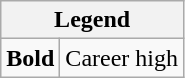<table class="wikitable mw-collapsible mw-collapsed">
<tr>
<th colspan="2">Legend</th>
</tr>
<tr>
<td><strong>Bold</strong></td>
<td>Career high</td>
</tr>
</table>
